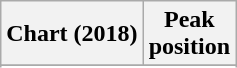<table class="wikitable sortable plainrowheaders" style="text-align:center">
<tr>
<th scope="col">Chart (2018)</th>
<th scope="col">Peak<br> position</th>
</tr>
<tr>
</tr>
<tr>
</tr>
</table>
